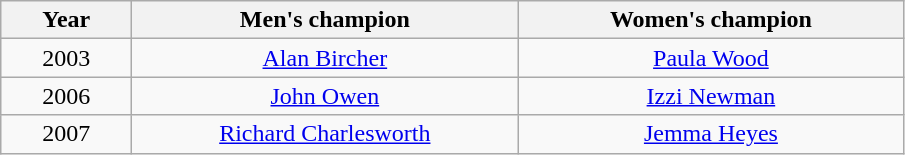<table class="wikitable" style="text-align:center">
<tr>
<th width=80>Year</th>
<th width=250>Men's champion</th>
<th width=250>Women's champion</th>
</tr>
<tr>
<td>2003</td>
<td><a href='#'>Alan Bircher</a></td>
<td><a href='#'>Paula Wood</a></td>
</tr>
<tr>
<td>2006</td>
<td><a href='#'>John Owen</a></td>
<td><a href='#'>Izzi Newman</a></td>
</tr>
<tr>
<td>2007</td>
<td><a href='#'>Richard Charlesworth</a></td>
<td><a href='#'>Jemma Heyes</a></td>
</tr>
</table>
